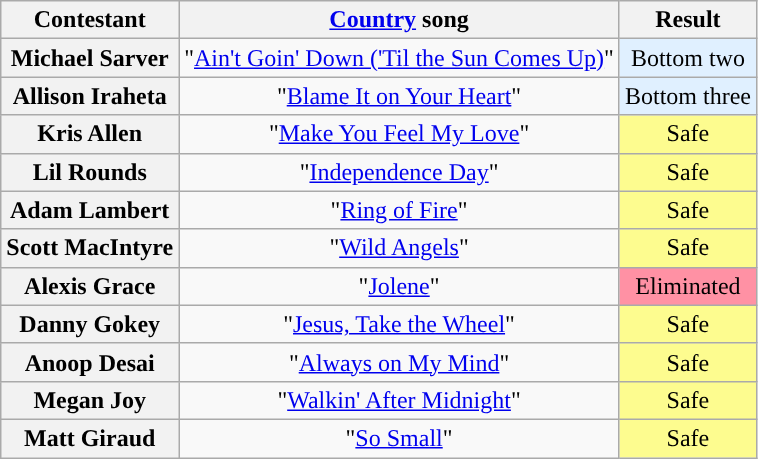<table class="wikitable unsortable" style="text-align:center;">
<tr>
<th scope="col">Contestant</th>
<th scope="col"><a href='#'>Country</a> song</th>
<th scope="col">Result</th>
</tr>
<tr>
<th scope="row">Michael Sarver</th>
<td>"<a href='#'>Ain't Goin' Down ('Til the Sun Comes Up)</a>"</td>
<td bgcolor="E0F0FF">Bottom two</td>
</tr>
<tr>
<th scope="row">Allison Iraheta</th>
<td>"<a href='#'>Blame It on Your Heart</a>"</td>
<td bgcolor="E0F0FF">Bottom three</td>
</tr>
<tr>
<th scope="row">Kris Allen</th>
<td>"<a href='#'>Make You Feel My Love</a>"</td>
<td style="background:#FDFC8F">Safe</td>
</tr>
<tr>
<th scope="row">Lil Rounds</th>
<td>"<a href='#'>Independence Day</a>"</td>
<td style="background:#FDFC8F">Safe</td>
</tr>
<tr>
<th scope="row">Adam Lambert</th>
<td>"<a href='#'>Ring of Fire</a>"</td>
<td style="background:#FDFC8F">Safe</td>
</tr>
<tr>
<th scope="row">Scott MacIntyre</th>
<td>"<a href='#'>Wild Angels</a>"</td>
<td style="background:#FDFC8F">Safe</td>
</tr>
<tr>
<th scope="row">Alexis Grace</th>
<td>"<a href='#'>Jolene</a>"</td>
<td bgcolor="FF91A4">Eliminated</td>
</tr>
<tr>
<th scope="row">Danny Gokey</th>
<td>"<a href='#'>Jesus, Take the Wheel</a>"</td>
<td style="background:#FDFC8F">Safe</td>
</tr>
<tr>
<th scope="row">Anoop Desai</th>
<td>"<a href='#'>Always on My Mind</a>"</td>
<td style="background:#FDFC8F">Safe</td>
</tr>
<tr>
<th scope="row">Megan Joy</th>
<td>"<a href='#'>Walkin' After Midnight</a>"</td>
<td style="background:#FDFC8F">Safe</td>
</tr>
<tr>
<th scope="row">Matt Giraud</th>
<td>"<a href='#'>So Small</a>"</td>
<td style="background:#FDFC8F">Safe</td>
</tr>
</table>
